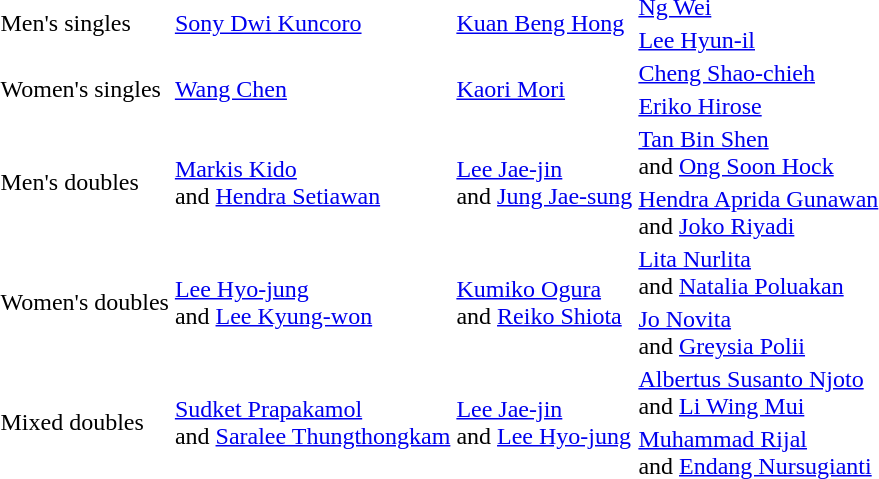<table>
<tr>
<td rowspan=2>Men's singles</td>
<td rowspan=2> <a href='#'>Sony Dwi Kuncoro</a></td>
<td rowspan=2> <a href='#'>Kuan Beng Hong</a></td>
<td> <a href='#'>Ng Wei</a></td>
</tr>
<tr>
<td> <a href='#'>Lee Hyun-il</a></td>
</tr>
<tr>
<td rowspan=2>Women's singles</td>
<td rowspan=2> <a href='#'>Wang Chen</a></td>
<td rowspan=2> <a href='#'>Kaori Mori</a></td>
<td> <a href='#'>Cheng Shao-chieh</a></td>
</tr>
<tr>
<td> <a href='#'>Eriko Hirose</a></td>
</tr>
<tr>
<td rowspan=2>Men's doubles</td>
<td rowspan=2> <a href='#'>Markis Kido</a><br>and <a href='#'>Hendra Setiawan</a></td>
<td rowspan=2> <a href='#'>Lee Jae-jin</a><br>and <a href='#'>Jung Jae-sung</a></td>
<td> <a href='#'>Tan Bin Shen</a><br>and <a href='#'>Ong Soon Hock</a></td>
</tr>
<tr>
<td> <a href='#'>Hendra Aprida Gunawan</a><br>and <a href='#'>Joko Riyadi</a></td>
</tr>
<tr>
<td rowspan=2>Women's doubles</td>
<td rowspan=2> <a href='#'>Lee Hyo-jung</a><br>and <a href='#'>Lee Kyung-won</a></td>
<td rowspan=2> <a href='#'>Kumiko Ogura</a><br>and <a href='#'>Reiko Shiota</a></td>
<td> <a href='#'>Lita Nurlita</a><br>and <a href='#'>Natalia Poluakan</a></td>
</tr>
<tr>
<td> <a href='#'>Jo Novita</a><br>and <a href='#'>Greysia Polii</a></td>
</tr>
<tr>
<td rowspan=2>Mixed doubles</td>
<td rowspan=2> <a href='#'>Sudket Prapakamol</a><br>and <a href='#'>Saralee Thungthongkam</a></td>
<td rowspan=2> <a href='#'>Lee Jae-jin</a><br>and <a href='#'>Lee Hyo-jung</a></td>
<td> <a href='#'>Albertus Susanto Njoto</a><br>and <a href='#'>Li Wing Mui</a></td>
</tr>
<tr>
<td> <a href='#'>Muhammad Rijal</a><br>and <a href='#'>Endang Nursugianti</a></td>
</tr>
</table>
